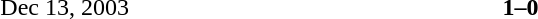<table width=100% cellspacing=1>
<tr>
<th width=120></th>
<th width=220></th>
<th width=70></th>
<th width=220></th>
<th></th>
</tr>
<tr>
<td align=right>Dec 13, 2003</td>
<td align=right><strong></strong></td>
<td align=center><strong>1–0</strong></td>
<td><strong></strong></td>
</tr>
</table>
